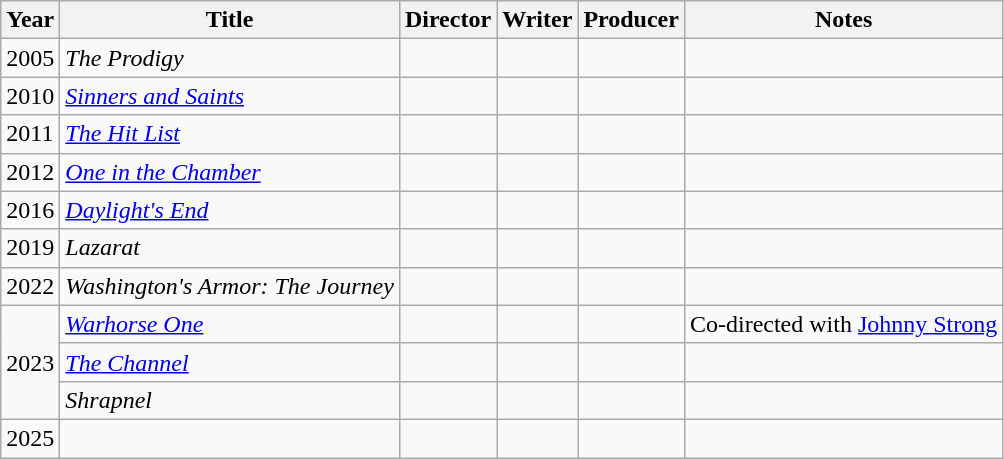<table class="wikitable plainrowheaders">
<tr>
<th>Year</th>
<th>Title</th>
<th>Director</th>
<th>Writer</th>
<th>Producer</th>
<th>Notes</th>
</tr>
<tr>
<td>2005</td>
<td><em>The Prodigy</em></td>
<td></td>
<td></td>
<td></td>
<td></td>
</tr>
<tr>
<td>2010</td>
<td><em><a href='#'>Sinners and Saints</a></em></td>
<td></td>
<td></td>
<td></td>
<td></td>
</tr>
<tr>
<td>2011</td>
<td><em><a href='#'>The Hit List</a></em></td>
<td></td>
<td></td>
<td></td>
<td></td>
</tr>
<tr>
<td>2012</td>
<td><em><a href='#'>One in the Chamber</a></em></td>
<td></td>
<td></td>
<td></td>
<td></td>
</tr>
<tr>
<td>2016</td>
<td><em><a href='#'>Daylight's End</a></em></td>
<td></td>
<td></td>
<td></td>
<td></td>
</tr>
<tr>
<td>2019</td>
<td><em>Lazarat</em></td>
<td></td>
<td></td>
<td></td>
<td></td>
</tr>
<tr>
<td>2022</td>
<td><em>Washington's Armor: The Journey</em></td>
<td></td>
<td></td>
<td></td>
<td></td>
</tr>
<tr>
<td rowspan=3>2023</td>
<td><em><a href='#'>Warhorse One</a></em></td>
<td></td>
<td></td>
<td></td>
<td>Co-directed with <a href='#'>Johnny Strong</a></td>
</tr>
<tr>
<td><em><a href='#'>The Channel</a></em></td>
<td></td>
<td></td>
<td></td>
<td></td>
</tr>
<tr>
<td><em>Shrapnel</em></td>
<td></td>
<td></td>
<td></td>
<td></td>
</tr>
<tr>
<td>2025</td>
<td></td>
<td></td>
<td></td>
<td></td>
<td></td>
</tr>
</table>
